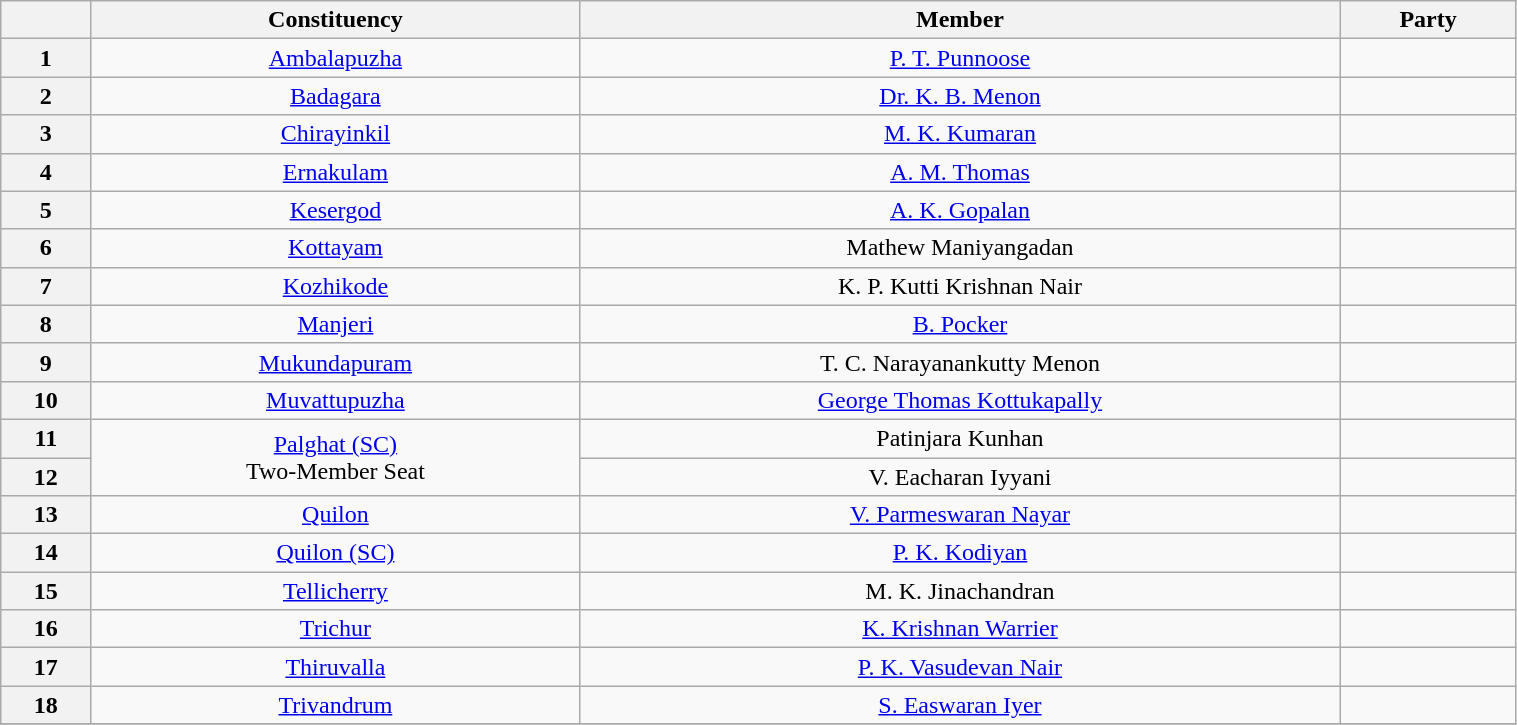<table class="wikitable sortable" style="width:80%; text-align:center">
<tr>
<th></th>
<th>Constituency</th>
<th>Member</th>
<th colspan="2" scope="col">Party</th>
</tr>
<tr>
<th>1</th>
<td><a href='#'>Ambalapuzha</a></td>
<td><a href='#'>P. T. Punnoose</a></td>
<td></td>
</tr>
<tr>
<th>2</th>
<td><a href='#'>Badagara</a></td>
<td><a href='#'>Dr. K. B. Menon</a></td>
<td></td>
</tr>
<tr>
<th>3</th>
<td><a href='#'>Chirayinkil</a></td>
<td><a href='#'>M. K. Kumaran</a></td>
<td></td>
</tr>
<tr>
<th>4</th>
<td><a href='#'>Ernakulam</a></td>
<td><a href='#'>A. M. Thomas</a></td>
<td></td>
</tr>
<tr>
<th>5</th>
<td><a href='#'>Kesergod</a></td>
<td><a href='#'>A. K. Gopalan</a></td>
<td></td>
</tr>
<tr>
<th>6</th>
<td><a href='#'>Kottayam</a></td>
<td>Mathew Maniyangadan</td>
<td></td>
</tr>
<tr>
<th>7</th>
<td><a href='#'>Kozhikode</a></td>
<td>K. P. Kutti Krishnan Nair</td>
</tr>
<tr>
<th>8</th>
<td><a href='#'>Manjeri</a></td>
<td><a href='#'>B. Pocker</a></td>
<td></td>
</tr>
<tr>
<th>9</th>
<td><a href='#'>Mukundapuram</a></td>
<td>T. C. Narayanankutty Menon</td>
<td></td>
</tr>
<tr>
<th>10</th>
<td><a href='#'>Muvattupuzha</a></td>
<td><a href='#'>George Thomas Kottukapally</a></td>
<td></td>
</tr>
<tr>
<th>11</th>
<td rowspan=2><a href='#'>Palghat (SC)</a><br> Two-Member Seat</td>
<td>Patinjara Kunhan</td>
<td></td>
</tr>
<tr>
<th>12</th>
<td>V. Eacharan Iyyani</td>
<td></td>
</tr>
<tr>
<th>13</th>
<td><a href='#'>Quilon</a></td>
<td><a href='#'>V. Parmeswaran Nayar</a></td>
<td></td>
</tr>
<tr>
<th>14</th>
<td><a href='#'>Quilon (SC)</a></td>
<td><a href='#'>P. K. Kodiyan</a></td>
</tr>
<tr>
<th>15</th>
<td><a href='#'>Tellicherry</a></td>
<td>M. K. Jinachandran</td>
<td></td>
</tr>
<tr>
<th>16</th>
<td><a href='#'>Trichur</a></td>
<td><a href='#'>K. Krishnan Warrier</a></td>
<td></td>
</tr>
<tr>
<th>17</th>
<td><a href='#'>Thiruvalla</a></td>
<td><a href='#'>P. K. Vasudevan Nair</a></td>
</tr>
<tr>
<th>18</th>
<td><a href='#'>Trivandrum</a></td>
<td><a href='#'>S. Easwaran Iyer</a></td>
<td></td>
</tr>
<tr>
</tr>
</table>
